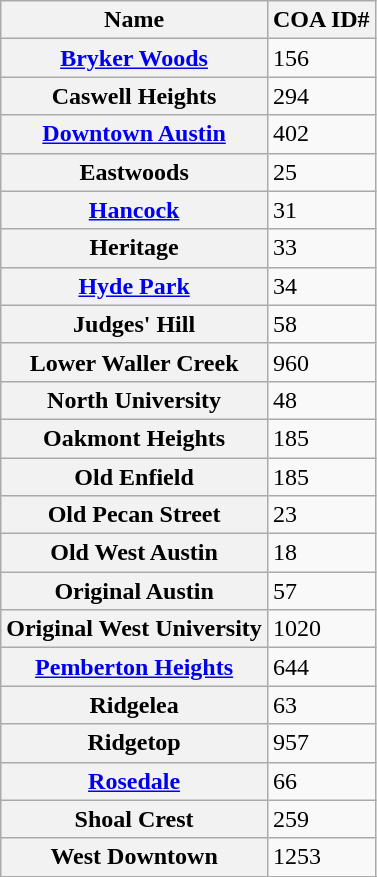<table class="wikitable sortable plainrowheaders collapsible">
<tr>
<th scope="col">Name</th>
<th scope="col">COA ID#<br></th>
</tr>
<tr>
<th scope="row"><a href='#'>Bryker Woods</a></th>
<td>156</td>
</tr>
<tr>
<th scope="row">Caswell Heights</th>
<td>294</td>
</tr>
<tr>
<th scope="row"><a href='#'>Downtown Austin</a></th>
<td>402</td>
</tr>
<tr>
<th scope="row">Eastwoods</th>
<td>25</td>
</tr>
<tr>
<th scope="row"><a href='#'>Hancock</a></th>
<td>31</td>
</tr>
<tr>
<th scope="row">Heritage</th>
<td>33</td>
</tr>
<tr>
<th scope="row"><a href='#'>Hyde Park</a></th>
<td>34</td>
</tr>
<tr>
<th scope="row">Judges' Hill</th>
<td>58</td>
</tr>
<tr>
<th scope="row">Lower Waller Creek</th>
<td>960</td>
</tr>
<tr>
<th scope="row">North University</th>
<td>48</td>
</tr>
<tr>
<th scope="row">Oakmont Heights</th>
<td>185</td>
</tr>
<tr>
<th scope="row">Old Enfield</th>
<td>185</td>
</tr>
<tr>
<th scope="row">Old Pecan Street</th>
<td>23</td>
</tr>
<tr>
<th scope="row">Old West Austin</th>
<td>18</td>
</tr>
<tr>
<th scope="row">Original Austin</th>
<td>57</td>
</tr>
<tr>
<th scope="row">Original West University</th>
<td>1020</td>
</tr>
<tr>
<th scope="row"><a href='#'>Pemberton Heights</a></th>
<td>644</td>
</tr>
<tr>
<th scope="row">Ridgelea</th>
<td>63</td>
</tr>
<tr>
<th scope="row">Ridgetop</th>
<td>957</td>
</tr>
<tr>
<th scope="row"><a href='#'>Rosedale</a></th>
<td>66</td>
</tr>
<tr>
<th scope="row">Shoal Crest</th>
<td>259</td>
</tr>
<tr>
<th scope="row">West Downtown</th>
<td>1253</td>
</tr>
<tr>
</tr>
</table>
